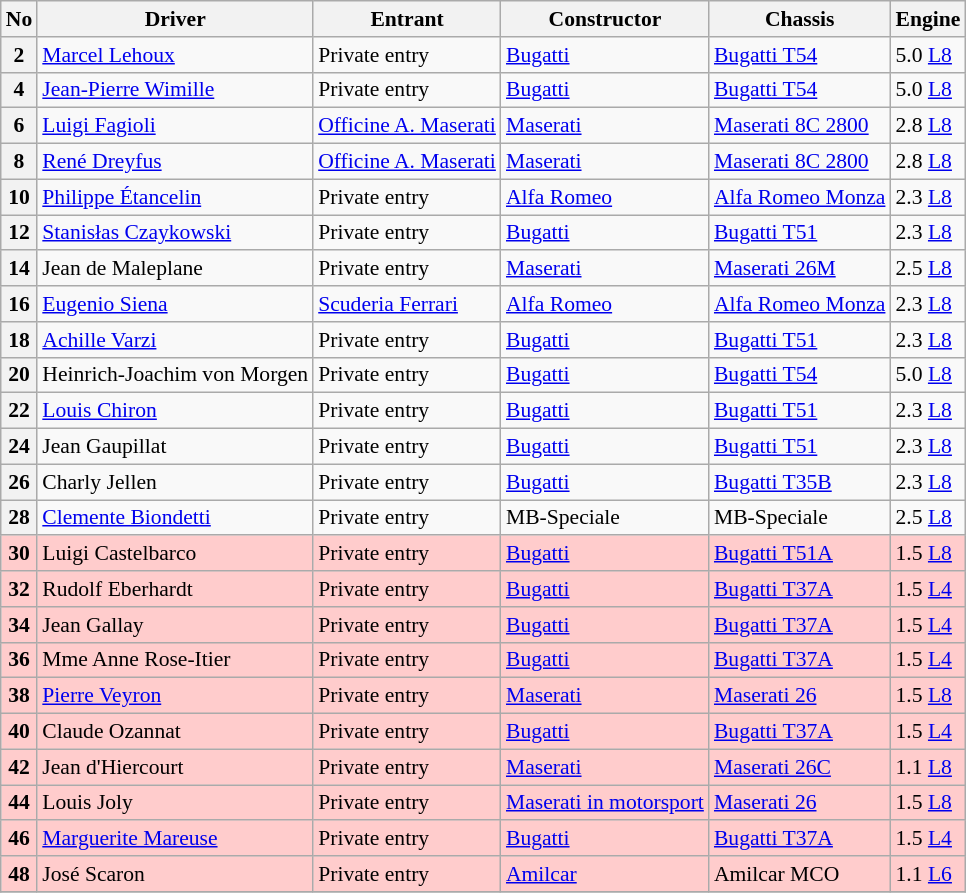<table class="wikitable" style="font-size: 90%;">
<tr>
<th>No</th>
<th>Driver</th>
<th>Entrant</th>
<th>Constructor</th>
<th>Chassis</th>
<th>Engine</th>
</tr>
<tr>
<th>2</th>
<td> <a href='#'>Marcel Lehoux</a></td>
<td>Private entry</td>
<td><a href='#'>Bugatti</a></td>
<td><a href='#'>Bugatti T54</a></td>
<td>5.0 <a href='#'>L8</a></td>
</tr>
<tr>
<th>4</th>
<td> <a href='#'>Jean-Pierre Wimille</a></td>
<td>Private entry</td>
<td><a href='#'>Bugatti</a></td>
<td><a href='#'>Bugatti T54</a></td>
<td>5.0 <a href='#'>L8</a></td>
</tr>
<tr>
<th>6</th>
<td> <a href='#'>Luigi Fagioli</a></td>
<td><a href='#'>Officine A. Maserati</a></td>
<td><a href='#'>Maserati</a></td>
<td><a href='#'>Maserati 8C 2800</a></td>
<td>2.8 <a href='#'>L8</a></td>
</tr>
<tr>
<th>8</th>
<td> <a href='#'>René Dreyfus</a></td>
<td><a href='#'>Officine A. Maserati</a></td>
<td><a href='#'>Maserati</a></td>
<td><a href='#'>Maserati 8C 2800</a></td>
<td>2.8 <a href='#'>L8</a></td>
</tr>
<tr>
<th>10</th>
<td> <a href='#'>Philippe Étancelin</a></td>
<td>Private entry</td>
<td><a href='#'>Alfa Romeo</a></td>
<td><a href='#'>Alfa Romeo Monza</a></td>
<td>2.3 <a href='#'>L8</a></td>
</tr>
<tr>
<th>12</th>
<td> <a href='#'>Stanisłas Czaykowski</a></td>
<td>Private entry</td>
<td><a href='#'>Bugatti</a></td>
<td><a href='#'>Bugatti T51</a></td>
<td>2.3 <a href='#'>L8</a></td>
</tr>
<tr>
<th>14</th>
<td> Jean de Maleplane</td>
<td>Private entry</td>
<td><a href='#'>Maserati</a></td>
<td><a href='#'>Maserati 26M</a></td>
<td>2.5 <a href='#'>L8</a></td>
</tr>
<tr>
<th>16</th>
<td> <a href='#'>Eugenio Siena</a></td>
<td><a href='#'>Scuderia Ferrari</a></td>
<td><a href='#'>Alfa Romeo</a></td>
<td><a href='#'>Alfa Romeo Monza</a></td>
<td>2.3 <a href='#'>L8</a></td>
</tr>
<tr>
<th>18</th>
<td> <a href='#'>Achille Varzi</a></td>
<td>Private entry</td>
<td><a href='#'>Bugatti</a></td>
<td><a href='#'>Bugatti T51</a></td>
<td>2.3 <a href='#'>L8</a></td>
</tr>
<tr>
<th>20</th>
<td> Heinrich-Joachim von Morgen</td>
<td>Private entry</td>
<td><a href='#'>Bugatti</a></td>
<td><a href='#'>Bugatti T54</a></td>
<td>5.0 <a href='#'>L8</a></td>
</tr>
<tr>
<th>22</th>
<td> <a href='#'>Louis Chiron</a></td>
<td>Private entry</td>
<td><a href='#'>Bugatti</a></td>
<td><a href='#'>Bugatti T51</a></td>
<td>2.3 <a href='#'>L8</a></td>
</tr>
<tr>
<th>24</th>
<td> Jean Gaupillat</td>
<td>Private entry</td>
<td><a href='#'>Bugatti</a></td>
<td><a href='#'>Bugatti T51</a></td>
<td>2.3 <a href='#'>L8</a></td>
</tr>
<tr>
<th>26</th>
<td> Charly Jellen</td>
<td>Private entry</td>
<td><a href='#'>Bugatti</a></td>
<td><a href='#'>Bugatti T35B</a></td>
<td>2.3 <a href='#'>L8</a></td>
</tr>
<tr>
<th>28</th>
<td> <a href='#'>Clemente Biondetti</a></td>
<td>Private entry</td>
<td>MB-Speciale</td>
<td>MB-Speciale</td>
<td>2.5 <a href='#'>L8</a></td>
</tr>
<tr style="background-color: #ffcccc">
<td align="center"><strong>30</strong></td>
<td> Luigi Castelbarco</td>
<td>Private entry</td>
<td><a href='#'>Bugatti</a></td>
<td><a href='#'>Bugatti T51A</a></td>
<td>1.5 <a href='#'>L8</a></td>
</tr>
<tr style="background-color: #ffcccc">
<td align="center"><strong>32</strong></td>
<td> Rudolf Eberhardt</td>
<td>Private entry</td>
<td><a href='#'>Bugatti</a></td>
<td><a href='#'>Bugatti T37A</a></td>
<td>1.5 <a href='#'>L4</a></td>
</tr>
<tr style="background-color: #ffcccc">
<td align="center"><strong>34</strong></td>
<td> Jean Gallay</td>
<td>Private entry</td>
<td><a href='#'>Bugatti</a></td>
<td><a href='#'>Bugatti T37A</a></td>
<td>1.5 <a href='#'>L4</a></td>
</tr>
<tr style="background-color: #ffcccc">
<td align="center"><strong>36</strong></td>
<td> Mme Anne Rose-Itier</td>
<td>Private entry</td>
<td><a href='#'>Bugatti</a></td>
<td><a href='#'>Bugatti T37A</a></td>
<td>1.5 <a href='#'>L4</a></td>
</tr>
<tr style="background-color: #ffcccc">
<td align="center"><strong>38</strong></td>
<td> <a href='#'>Pierre Veyron</a></td>
<td>Private entry</td>
<td><a href='#'>Maserati</a></td>
<td><a href='#'>Maserati 26</a></td>
<td>1.5 <a href='#'>L8</a></td>
</tr>
<tr style="background-color: #ffcccc">
<td align="center"><strong>40</strong></td>
<td> Claude Ozannat</td>
<td>Private entry</td>
<td><a href='#'>Bugatti</a></td>
<td><a href='#'>Bugatti T37A</a></td>
<td>1.5 <a href='#'>L4</a></td>
</tr>
<tr style="background-color: #ffcccc">
<td align="center"><strong>42</strong></td>
<td> Jean d'Hiercourt</td>
<td>Private entry</td>
<td><a href='#'>Maserati</a></td>
<td><a href='#'>Maserati 26C</a></td>
<td>1.1 <a href='#'>L8</a></td>
</tr>
<tr style="background-color: #ffcccc">
<td align="center"><strong>44</strong></td>
<td> Louis Joly</td>
<td>Private entry</td>
<td><a href='#'>Maserati in motorsport</a></td>
<td><a href='#'>Maserati 26</a></td>
<td>1.5 <a href='#'>L8</a></td>
</tr>
<tr style="background-color: #ffcccc">
<td align="center"><strong>46</strong></td>
<td> <a href='#'>Marguerite Mareuse</a></td>
<td>Private entry</td>
<td><a href='#'>Bugatti</a></td>
<td><a href='#'>Bugatti T37A</a></td>
<td>1.5 <a href='#'>L4</a></td>
</tr>
<tr style="background-color: #ffcccc">
<td align="center"><strong>48</strong></td>
<td> José Scaron</td>
<td>Private entry</td>
<td><a href='#'>Amilcar</a></td>
<td>Amilcar MCO</td>
<td>1.1 <a href='#'>L6</a></td>
</tr>
<tr>
</tr>
</table>
